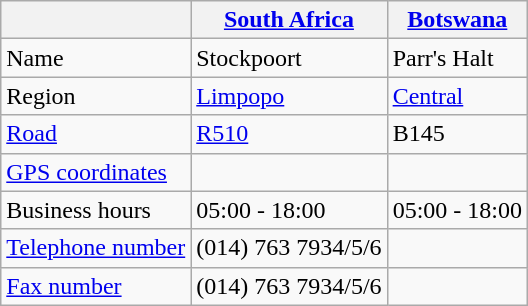<table class="wikitable sortable">
<tr>
<th></th>
<th><a href='#'>South Africa</a></th>
<th><a href='#'>Botswana</a></th>
</tr>
<tr>
<td>Name</td>
<td>Stockpoort</td>
<td>Parr's Halt</td>
</tr>
<tr>
<td>Region</td>
<td><a href='#'>Limpopo</a></td>
<td><a href='#'>Central</a></td>
</tr>
<tr>
<td><a href='#'>Road</a></td>
<td><a href='#'>R510</a></td>
<td>B145</td>
</tr>
<tr>
<td><a href='#'>GPS coordinates</a></td>
<td></td>
<td></td>
</tr>
<tr>
<td>Business hours</td>
<td>05:00 - 18:00</td>
<td>05:00 - 18:00</td>
</tr>
<tr>
<td><a href='#'>Telephone number</a></td>
<td>(014) 763 7934/5/6</td>
<td></td>
</tr>
<tr>
<td><a href='#'>Fax number</a></td>
<td>(014) 763 7934/5/6</td>
<td></td>
</tr>
</table>
